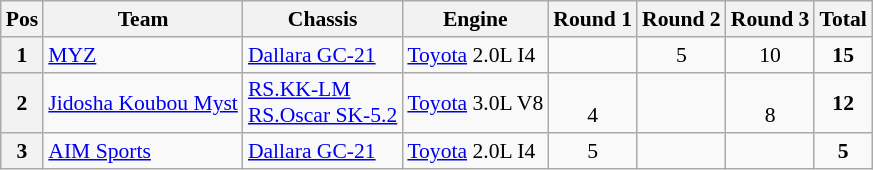<table class="wikitable" style="font-size: 90%;">
<tr>
<th>Pos</th>
<th>Team</th>
<th>Chassis</th>
<th>Engine</th>
<th>Round 1</th>
<th>Round 2</th>
<th>Round 3</th>
<th>Total</th>
</tr>
<tr>
<th>1</th>
<td> <a href='#'>MYZ</a></td>
<td><a href='#'>Dallara GC-21</a></td>
<td><a href='#'>Toyota</a> 2.0L I4</td>
<td></td>
<td align="center">5</td>
<td align="center">10</td>
<td align="center"><strong>15</strong></td>
</tr>
<tr>
<th>2</th>
<td> <a href='#'>Jidosha Koubou Myst</a></td>
<td><a href='#'>RS.KK-LM</a><br><a href='#'>RS.Oscar SK-5.2</a></td>
<td><a href='#'>Toyota</a> 3.0L V8</td>
<td align="center"><br>4</td>
<td></td>
<td align="center"><br>8</td>
<td align="center"><strong>12</strong></td>
</tr>
<tr>
<th>3</th>
<td> <a href='#'>AIM Sports</a></td>
<td><a href='#'>Dallara GC-21</a></td>
<td><a href='#'>Toyota</a> 2.0L I4</td>
<td align="center">5</td>
<td></td>
<td></td>
<td align="center"><strong>5</strong></td>
</tr>
</table>
